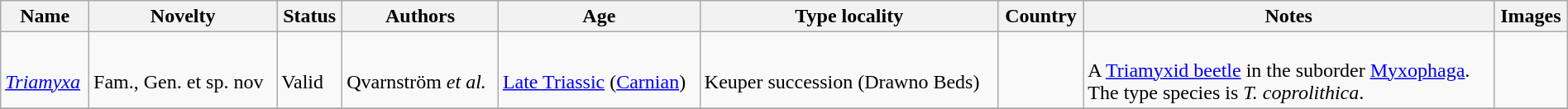<table class="wikitable sortable" align="center" width="100%">
<tr>
<th>Name</th>
<th>Novelty</th>
<th>Status</th>
<th>Authors</th>
<th>Age</th>
<th>Type locality</th>
<th>Country</th>
<th>Notes</th>
<th>Images</th>
</tr>
<tr>
<td><br><em><a href='#'>Triamyxa</a></em></td>
<td><br>Fam., Gen. et sp. nov</td>
<td><br>Valid</td>
<td><br>Qvarnström <em>et al.</em></td>
<td><br><a href='#'>Late Triassic</a> (<a href='#'>Carnian</a>)</td>
<td><br>Keuper succession (Drawno Beds)</td>
<td><br></td>
<td><br>A <a href='#'>Triamyxid beetle</a> in the suborder <a href='#'>Myxophaga</a>.<br> The type species is <em>T. coprolithica</em>.</td>
<td><br></td>
</tr>
<tr>
</tr>
</table>
